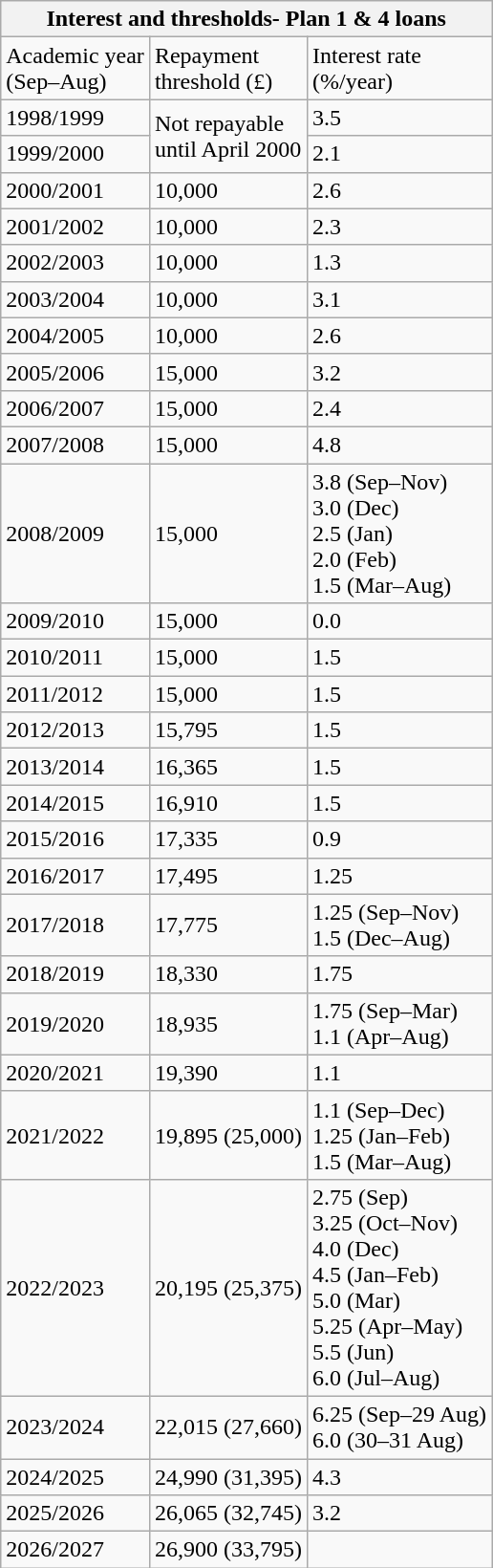<table class="wikitable mw-collapsible mw-collapsed">
<tr>
<th colspan="3">Interest and thresholds- Plan 1 & 4 loans</th>
</tr>
<tr>
<td>Academic year<br>(Sep–Aug)</td>
<td>Repayment <br>threshold (£)</td>
<td>Interest rate<br>(%/year)</td>
</tr>
<tr>
<td>1998/1999</td>
<td rowspan="2">Not repayable<br>until April 2000</td>
<td>3.5</td>
</tr>
<tr>
<td>1999/2000</td>
<td>2.1</td>
</tr>
<tr>
<td>2000/2001</td>
<td>10,000</td>
<td>2.6</td>
</tr>
<tr>
<td>2001/2002</td>
<td>10,000</td>
<td>2.3</td>
</tr>
<tr>
<td>2002/2003</td>
<td>10,000</td>
<td>1.3</td>
</tr>
<tr>
<td>2003/2004</td>
<td>10,000</td>
<td>3.1</td>
</tr>
<tr>
<td>2004/2005</td>
<td>10,000</td>
<td>2.6</td>
</tr>
<tr>
<td>2005/2006</td>
<td>15,000</td>
<td>3.2</td>
</tr>
<tr>
<td>2006/2007</td>
<td>15,000</td>
<td>2.4</td>
</tr>
<tr>
<td>2007/2008</td>
<td>15,000</td>
<td>4.8</td>
</tr>
<tr>
<td>2008/2009</td>
<td>15,000</td>
<td>3.8 (Sep–Nov)<br>3.0 (Dec)<br>2.5 (Jan)<br>2.0 (Feb)<br>1.5 (Mar–Aug)</td>
</tr>
<tr>
<td>2009/2010</td>
<td>15,000</td>
<td>0.0</td>
</tr>
<tr>
<td>2010/2011</td>
<td>15,000</td>
<td>1.5</td>
</tr>
<tr>
<td>2011/2012</td>
<td>15,000</td>
<td>1.5</td>
</tr>
<tr>
<td>2012/2013</td>
<td>15,795</td>
<td>1.5</td>
</tr>
<tr>
<td>2013/2014</td>
<td>16,365</td>
<td>1.5</td>
</tr>
<tr>
<td>2014/2015</td>
<td>16,910</td>
<td>1.5</td>
</tr>
<tr>
<td>2015/2016</td>
<td>17,335</td>
<td>0.9</td>
</tr>
<tr>
<td>2016/2017</td>
<td>17,495</td>
<td>1.25</td>
</tr>
<tr>
<td>2017/2018</td>
<td>17,775</td>
<td>1.25 (Sep–Nov)<br>1.5 (Dec–Aug)</td>
</tr>
<tr>
<td>2018/2019</td>
<td>18,330</td>
<td>1.75</td>
</tr>
<tr>
<td>2019/2020</td>
<td>18,935</td>
<td>1.75 (Sep–Mar)<br>1.1 (Apr–Aug)</td>
</tr>
<tr>
<td>2020/2021</td>
<td>19,390</td>
<td>1.1</td>
</tr>
<tr>
<td>2021/2022</td>
<td>19,895 (25,000)</td>
<td>1.1 (Sep–Dec)<br>1.25 (Jan–Feb)<br>1.5 (Mar–Aug)</td>
</tr>
<tr>
<td>2022/2023</td>
<td>20,195 (25,375)</td>
<td>2.75 (Sep)<br>3.25 (Oct–Nov)<br>4.0 (Dec)<br>4.5 (Jan–Feb)<br>5.0 (Mar)<br>5.25 (Apr–May)<br>5.5 (Jun)<br>6.0 (Jul–Aug)</td>
</tr>
<tr>
<td>2023/2024</td>
<td>22,015 (27,660)</td>
<td>6.25 (Sep–29 Aug)<br>6.0 (30–31 Aug)</td>
</tr>
<tr>
<td>2024/2025</td>
<td>24,990 (31,395)</td>
<td>4.3</td>
</tr>
<tr>
<td>2025/2026</td>
<td>26,065 (32,745)</td>
<td>3.2</td>
</tr>
<tr>
<td>2026/2027</td>
<td>26,900 (33,795)</td>
<td></td>
</tr>
</table>
